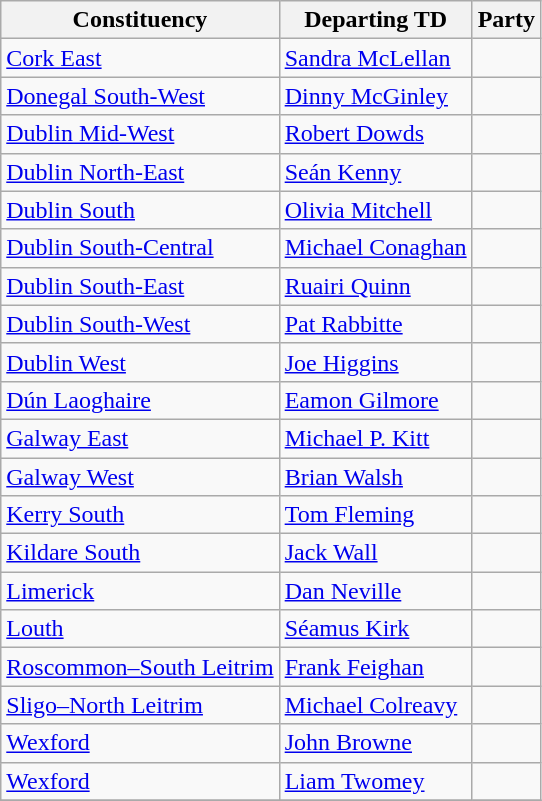<table class="wikitable">
<tr>
<th>Constituency</th>
<th>Departing TD</th>
<th colspan="2">Party</th>
</tr>
<tr>
<td><a href='#'>Cork East</a></td>
<td><a href='#'>Sandra McLellan</a></td>
<td></td>
</tr>
<tr>
<td><a href='#'>Donegal South-West</a></td>
<td><a href='#'>Dinny McGinley</a></td>
<td></td>
</tr>
<tr>
<td><a href='#'>Dublin Mid-West</a></td>
<td><a href='#'>Robert Dowds</a></td>
<td></td>
</tr>
<tr>
<td><a href='#'>Dublin North-East</a></td>
<td><a href='#'>Seán Kenny</a></td>
<td></td>
</tr>
<tr>
<td><a href='#'>Dublin South</a></td>
<td><a href='#'>Olivia Mitchell</a></td>
<td></td>
</tr>
<tr>
<td><a href='#'>Dublin South-Central</a></td>
<td><a href='#'>Michael Conaghan</a></td>
<td></td>
</tr>
<tr>
<td><a href='#'>Dublin South-East</a></td>
<td><a href='#'>Ruairi Quinn</a></td>
<td></td>
</tr>
<tr>
<td><a href='#'>Dublin South-West</a></td>
<td><a href='#'>Pat Rabbitte</a></td>
<td></td>
</tr>
<tr>
<td><a href='#'>Dublin West</a></td>
<td><a href='#'>Joe Higgins</a></td>
<td></td>
</tr>
<tr>
<td><a href='#'>Dún Laoghaire</a></td>
<td><a href='#'>Eamon Gilmore</a></td>
<td></td>
</tr>
<tr>
<td><a href='#'>Galway East</a></td>
<td><a href='#'>Michael P. Kitt</a></td>
<td></td>
</tr>
<tr>
<td><a href='#'>Galway West</a></td>
<td><a href='#'>Brian Walsh</a></td>
<td></td>
</tr>
<tr>
<td><a href='#'>Kerry South</a></td>
<td><a href='#'>Tom Fleming</a></td>
<td></td>
</tr>
<tr>
<td><a href='#'>Kildare South</a></td>
<td><a href='#'>Jack Wall</a></td>
<td></td>
</tr>
<tr>
<td><a href='#'>Limerick</a></td>
<td><a href='#'>Dan Neville</a></td>
<td></td>
</tr>
<tr>
<td><a href='#'>Louth</a></td>
<td><a href='#'>Séamus Kirk</a></td>
<td></td>
</tr>
<tr>
<td><a href='#'>Roscommon–South Leitrim</a></td>
<td><a href='#'>Frank Feighan</a></td>
<td></td>
</tr>
<tr>
<td><a href='#'>Sligo–North Leitrim</a></td>
<td><a href='#'>Michael Colreavy</a></td>
<td></td>
</tr>
<tr>
<td><a href='#'>Wexford</a></td>
<td><a href='#'>John Browne</a></td>
<td></td>
</tr>
<tr>
<td><a href='#'>Wexford</a></td>
<td><a href='#'>Liam Twomey</a></td>
<td></td>
</tr>
<tr>
</tr>
</table>
